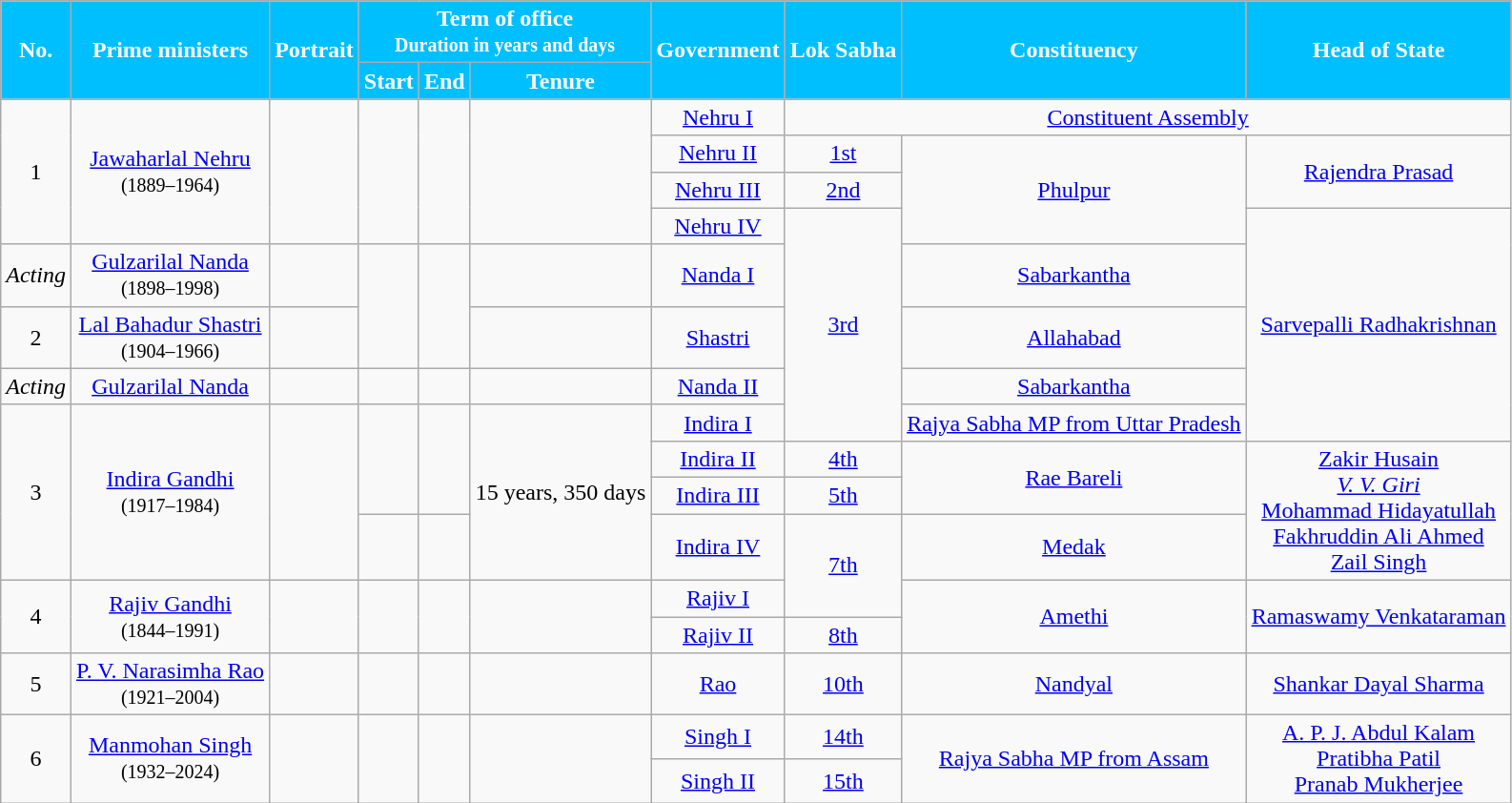<table class="wikitable sortable" style="text-align: center;">
<tr>
<th rowspan="2" style="background:#00bfff; color:white;">No.</th>
<th rowspan="2" style="background:#00bfff; color:white;">Prime ministers</th>
<th rowspan="2" style="background:#00bfff; color:white;">Portrait</th>
<th colspan="3" style="background:#00bfff; color:white;"><strong>Term of office</strong><br><strong><small>Duration in years and days</small></strong></th>
<th rowspan="2" style="background:#00bfff; color:white;">Government</th>
<th rowspan="2" style="background:#00bfff; color:white;">Lok Sabha</th>
<th rowspan="2" style="background:#00bfff; color:white;">Constituency</th>
<th rowspan="2" style="background:#00bfff; color:white;">Head of State</th>
</tr>
<tr>
<th style="background:#00bfff; color:white;">Start</th>
<th style="background:#00bfff; color:white;">End</th>
<th style="background:#00bfff; color:white;">Tenure</th>
</tr>
<tr>
<td rowspan="4">1</td>
<td rowspan="4"><a href='#'>Jawaharlal Nehru</a><br><small>(1889–1964)</small></td>
<td rowspan="4"></td>
<td rowspan="4"></td>
<td rowspan="4"></td>
<td rowspan="4"></td>
<td><a href='#'>Nehru I</a></td>
<td colspan="3"><a href='#'>Constituent Assembly</a></td>
</tr>
<tr>
<td><a href='#'>Nehru II</a></td>
<td><a href='#'>1st</a></td>
<td rowspan="3"><a href='#'>Phulpur</a></td>
<td rowspan="2"><a href='#'>Rajendra Prasad</a></td>
</tr>
<tr>
<td><a href='#'>Nehru III</a></td>
<td><a href='#'>2nd</a></td>
</tr>
<tr>
<td><a href='#'>Nehru IV</a></td>
<td rowspan="5"><a href='#'>3rd</a></td>
<td rowspan="5"><a href='#'>Sarvepalli Radhakrishnan</a></td>
</tr>
<tr>
<td><em>Acting</em></td>
<td><a href='#'>Gulzarilal Nanda</a><br><small>(1898–1998)</small></td>
<td></td>
<td rowspan="2"></td>
<td rowspan="2"></td>
<td></td>
<td><a href='#'>Nanda I</a></td>
<td><a href='#'>Sabarkantha</a></td>
</tr>
<tr>
<td>2</td>
<td><a href='#'>Lal Bahadur Shastri</a><br><small>(1904–1966)</small></td>
<td></td>
<td></td>
<td><a href='#'>Shastri</a></td>
<td><a href='#'>Allahabad</a></td>
</tr>
<tr>
<td><em>Acting</em></td>
<td><a href='#'>Gulzarilal Nanda</a></td>
<td></td>
<td></td>
<td></td>
<td></td>
<td><a href='#'>Nanda II</a></td>
<td><a href='#'>Sabarkantha</a></td>
</tr>
<tr>
<td rowspan="4">3</td>
<td rowspan="4"><a href='#'>Indira Gandhi</a><br><small>(1917–1984)</small></td>
<td rowspan="4"></td>
<td rowspan="3"></td>
<td rowspan="3"></td>
<td rowspan="4">15 years, 350 days</td>
<td><a href='#'>Indira I</a></td>
<td><a href='#'>Rajya Sabha MP from Uttar Pradesh</a></td>
</tr>
<tr>
<td><a href='#'>Indira II</a></td>
<td><a href='#'>4th</a></td>
<td rowspan ="2"><a href='#'>Rae Bareli</a></td>
<td rowspan="3"><a href='#'>Zakir Husain</a><br><em><a href='#'>V. V. Giri</a></em><br><a href='#'>Mohammad Hidayatullah</a><br><a href='#'>Fakhruddin Ali Ahmed</a><br><a href='#'>Zail Singh</a></td>
</tr>
<tr>
<td><a href='#'>Indira III</a></td>
<td><a href='#'>5th</a></td>
</tr>
<tr>
<td></td>
<td></td>
<td><a href='#'>Indira IV</a></td>
<td rowspan="2"><a href='#'>7th</a></td>
<td><a href='#'>Medak</a></td>
</tr>
<tr>
<td rowspan ="2">4</td>
<td rowspan ="2"><a href='#'>Rajiv Gandhi</a><br><small>(1844–1991)</small></td>
<td rowspan ="2"></td>
<td rowspan ="2"></td>
<td rowspan ="2"></td>
<td rowspan ="2"></td>
<td><a href='#'>Rajiv I</a></td>
<td rowspan="2"><a href='#'>Amethi</a></td>
<td rowspan="2"><a href='#'>Ramaswamy Venkataraman</a></td>
</tr>
<tr>
<td><a href='#'>Rajiv II</a></td>
<td><a href='#'>8th</a></td>
</tr>
<tr>
<td>5</td>
<td><a href='#'>P. V. Narasimha Rao</a><br><small>(1921–2004)</small></td>
<td></td>
<td></td>
<td></td>
<td></td>
<td><a href='#'>Rao</a></td>
<td><a href='#'>10th</a></td>
<td><a href='#'>Nandyal</a></td>
<td><a href='#'>Shankar Dayal Sharma</a></td>
</tr>
<tr>
<td rowspan ="2">6</td>
<td rowspan ="2"><a href='#'>Manmohan Singh</a><br><small>(1932–2024)</small></td>
<td rowspan ="2"></td>
<td rowspan ="2"></td>
<td rowspan ="2"></td>
<td rowspan="2"></td>
<td><a href='#'>Singh I</a></td>
<td><a href='#'>14th</a></td>
<td rowspan ="2"><a href='#'>Rajya Sabha MP from Assam</a></td>
<td rowspan="2"><a href='#'>A. P. J. Abdul Kalam</a><br><a href='#'>Pratibha Patil</a><br><a href='#'>Pranab Mukherjee</a></td>
</tr>
<tr>
<td><a href='#'>Singh II</a></td>
<td><a href='#'>15th</a></td>
</tr>
</table>
